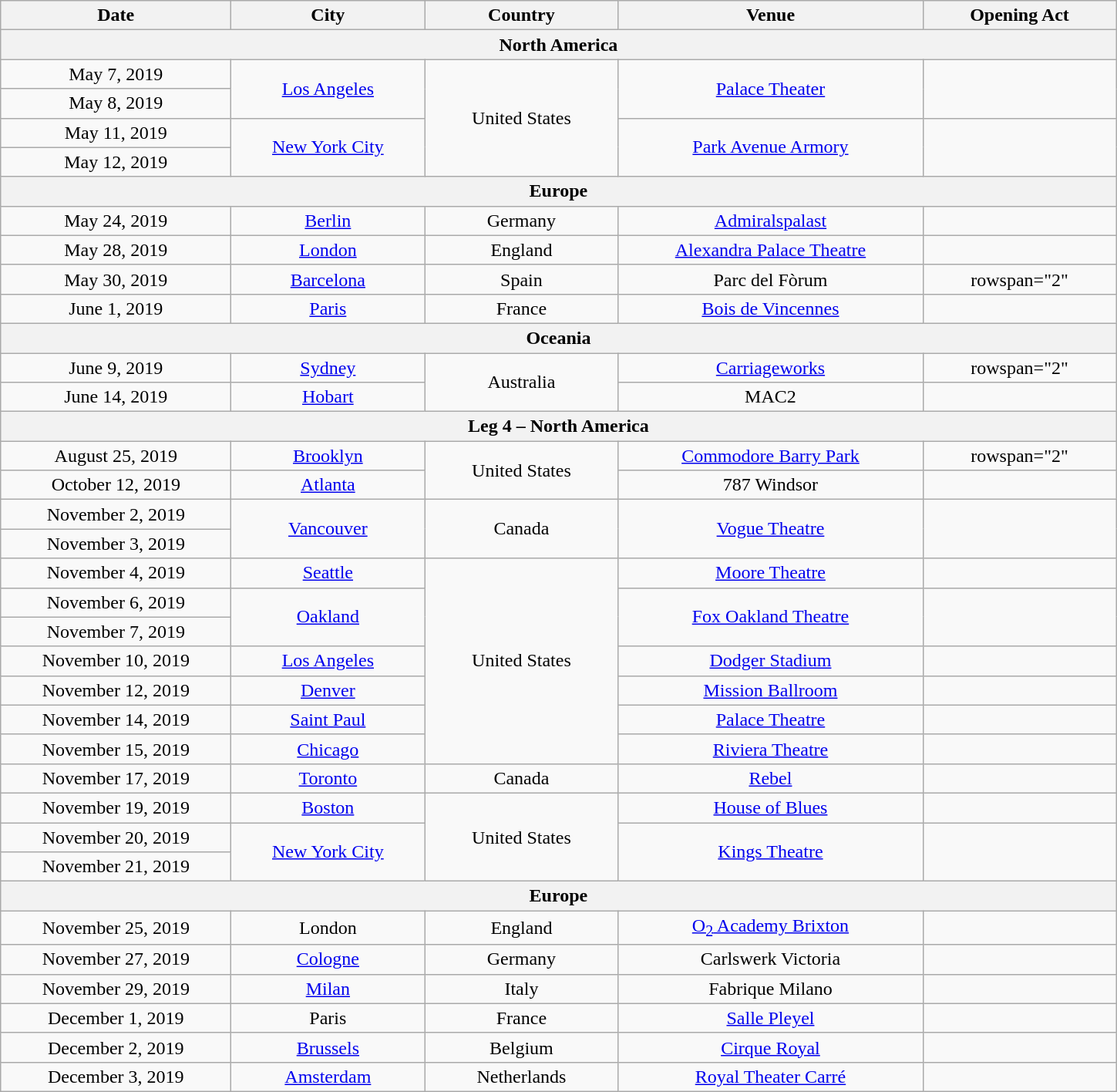<table class="wikitable plainrowheaders" style="text-align: center;">
<tr>
<th scope="col" style="width:12em;">Date</th>
<th scope="col" style="width:10em;">City</th>
<th scope="col" style="width:10em;">Country</th>
<th scope="col" style="width:16em;">Venue</th>
<th scope="col" style="width:10em;">Opening Act</th>
</tr>
<tr>
<th colspan="5">North America</th>
</tr>
<tr>
<td>May 7, 2019</td>
<td rowspan="2"><a href='#'>Los Angeles</a></td>
<td rowspan="4">United States</td>
<td rowspan="2"><a href='#'>Palace Theater</a></td>
<td rowspan="2"></td>
</tr>
<tr>
<td>May 8, 2019</td>
</tr>
<tr>
<td>May 11, 2019</td>
<td rowspan="2"><a href='#'>New York City</a></td>
<td rowspan="2"><a href='#'>Park Avenue Armory</a></td>
<td rowspan="2"></td>
</tr>
<tr>
<td>May 12, 2019</td>
</tr>
<tr>
<th colspan="5">Europe</th>
</tr>
<tr>
<td>May 24, 2019</td>
<td><a href='#'>Berlin</a></td>
<td>Germany</td>
<td><a href='#'>Admiralspalast</a></td>
<td></td>
</tr>
<tr>
<td>May 28, 2019</td>
<td><a href='#'>London</a></td>
<td>England</td>
<td><a href='#'>Alexandra Palace Theatre</a></td>
<td></td>
</tr>
<tr>
<td>May 30, 2019</td>
<td><a href='#'>Barcelona</a></td>
<td>Spain</td>
<td>Parc del Fòrum</td>
<td>rowspan="2" </td>
</tr>
<tr>
<td>June 1, 2019</td>
<td><a href='#'>Paris</a></td>
<td>France</td>
<td><a href='#'>Bois de Vincennes</a></td>
</tr>
<tr>
<th colspan="5">Oceania</th>
</tr>
<tr>
<td>June 9, 2019</td>
<td><a href='#'>Sydney</a></td>
<td rowspan="2">Australia</td>
<td><a href='#'>Carriageworks</a></td>
<td>rowspan="2" </td>
</tr>
<tr>
<td>June 14, 2019</td>
<td><a href='#'>Hobart</a></td>
<td>MAC2</td>
</tr>
<tr>
<th colspan="5">Leg 4 – North America</th>
</tr>
<tr>
<td>August 25, 2019</td>
<td><a href='#'>Brooklyn</a></td>
<td rowspan="2">United States</td>
<td><a href='#'>Commodore Barry Park</a></td>
<td>rowspan="2" </td>
</tr>
<tr>
<td>October 12, 2019</td>
<td><a href='#'>Atlanta</a></td>
<td>787 Windsor</td>
</tr>
<tr>
<td>November 2, 2019</td>
<td rowspan="2"><a href='#'>Vancouver</a></td>
<td rowspan="2">Canada</td>
<td rowspan="2"><a href='#'>Vogue Theatre</a></td>
<td rowspan="2"></td>
</tr>
<tr>
<td>November 3, 2019</td>
</tr>
<tr>
<td>November 4, 2019</td>
<td><a href='#'>Seattle</a></td>
<td rowspan="7">United States</td>
<td><a href='#'>Moore Theatre</a></td>
<td></td>
</tr>
<tr>
<td>November 6, 2019</td>
<td rowspan="2"><a href='#'>Oakland</a></td>
<td rowspan="2"><a href='#'>Fox Oakland Theatre</a></td>
<td rowspan="2"></td>
</tr>
<tr>
<td>November 7, 2019</td>
</tr>
<tr>
<td>November 10, 2019</td>
<td><a href='#'>Los Angeles</a></td>
<td><a href='#'>Dodger Stadium</a></td>
<td></td>
</tr>
<tr>
<td>November 12, 2019</td>
<td><a href='#'>Denver</a></td>
<td><a href='#'>Mission Ballroom</a></td>
<td></td>
</tr>
<tr>
<td>November 14, 2019</td>
<td><a href='#'>Saint Paul</a></td>
<td><a href='#'>Palace Theatre</a></td>
<td></td>
</tr>
<tr>
<td>November 15, 2019</td>
<td><a href='#'>Chicago</a></td>
<td><a href='#'>Riviera Theatre</a></td>
<td></td>
</tr>
<tr>
<td>November 17, 2019</td>
<td><a href='#'>Toronto</a></td>
<td>Canada</td>
<td><a href='#'>Rebel</a></td>
<td></td>
</tr>
<tr>
<td>November 19, 2019</td>
<td><a href='#'>Boston</a></td>
<td rowspan="3">United States</td>
<td><a href='#'>House of Blues</a></td>
<td></td>
</tr>
<tr>
<td>November 20, 2019</td>
<td rowspan="2"><a href='#'>New York City</a></td>
<td rowspan="2"><a href='#'>Kings Theatre</a></td>
<td rowspan="2"></td>
</tr>
<tr>
<td>November 21, 2019</td>
</tr>
<tr>
<th colspan="5">Europe</th>
</tr>
<tr>
<td>November 25, 2019</td>
<td>London</td>
<td>England</td>
<td><a href='#'>O<sub>2</sub> Academy Brixton</a></td>
<td></td>
</tr>
<tr>
<td>November 27, 2019</td>
<td><a href='#'>Cologne</a></td>
<td>Germany</td>
<td>Carlswerk Victoria</td>
<td></td>
</tr>
<tr>
<td>November 29, 2019</td>
<td><a href='#'>Milan</a></td>
<td>Italy</td>
<td>Fabrique Milano</td>
<td></td>
</tr>
<tr>
<td>December 1, 2019</td>
<td>Paris</td>
<td>France</td>
<td><a href='#'>Salle Pleyel</a></td>
<td></td>
</tr>
<tr>
<td>December 2, 2019</td>
<td><a href='#'>Brussels</a></td>
<td>Belgium</td>
<td><a href='#'>Cirque Royal</a></td>
<td></td>
</tr>
<tr>
<td>December 3, 2019</td>
<td><a href='#'>Amsterdam</a></td>
<td>Netherlands</td>
<td><a href='#'>Royal Theater Carré</a></td>
<td></td>
</tr>
</table>
